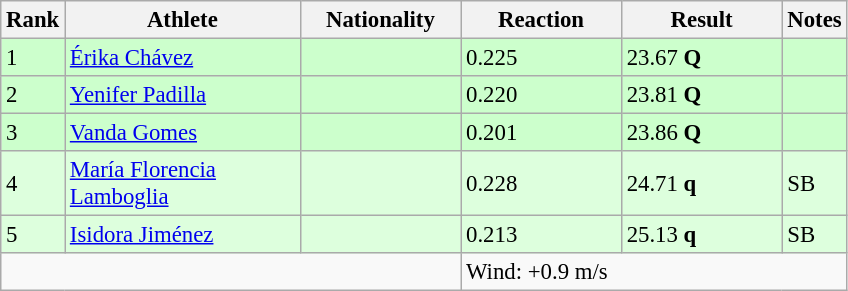<table class="wikitable" style="font-size:95%" style="width:35em;" style="text-align:center">
<tr>
<th>Rank</th>
<th width=150>Athlete</th>
<th width=100>Nationality</th>
<th width=100>Reaction</th>
<th width=100>Result</th>
<th>Notes</th>
</tr>
<tr bgcolor=ccffcc>
<td>1</td>
<td align=left><a href='#'>Érika Chávez</a></td>
<td align=left></td>
<td>0.225</td>
<td>23.67 <strong>Q</strong></td>
<td></td>
</tr>
<tr bgcolor=ccffcc>
<td>2</td>
<td align=left><a href='#'>Yenifer Padilla</a></td>
<td align=left></td>
<td>0.220</td>
<td>23.81 <strong>Q</strong></td>
<td></td>
</tr>
<tr bgcolor=ccffcc>
<td>3</td>
<td align=left><a href='#'>Vanda Gomes</a></td>
<td align=left></td>
<td>0.201</td>
<td>23.86 <strong>Q</strong></td>
<td></td>
</tr>
<tr bgcolor=ddffdd>
<td>4</td>
<td align=left><a href='#'>María Florencia Lamboglia</a></td>
<td align=left></td>
<td>0.228</td>
<td>24.71 <strong>q</strong></td>
<td>SB</td>
</tr>
<tr bgcolor=ddffdd>
<td>5</td>
<td align=left><a href='#'>Isidora Jiménez</a></td>
<td align=left></td>
<td>0.213</td>
<td>25.13 <strong>q</strong></td>
<td>SB</td>
</tr>
<tr class="sortbottom">
<td colspan=3></td>
<td colspan="3" style="text-align:left;">Wind: +0.9 m/s</td>
</tr>
</table>
